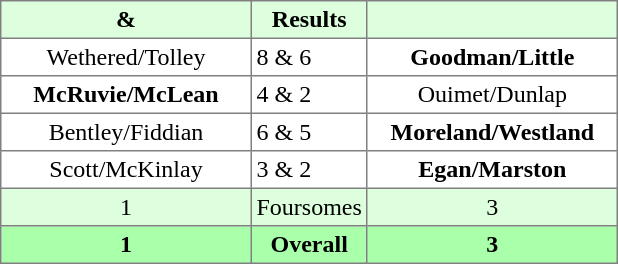<table border="1" cellpadding="3" style="border-collapse:collapse; text-align:center;">
<tr style="background:#ddffdd;">
<th width=160> & </th>
<th>Results</th>
<th width=160></th>
</tr>
<tr>
<td>Wethered/Tolley</td>
<td align=left> 8 & 6</td>
<td><strong>Goodman/Little</strong></td>
</tr>
<tr>
<td><strong>McRuvie/McLean</strong></td>
<td align=left> 4 & 2</td>
<td>Ouimet/Dunlap</td>
</tr>
<tr>
<td>Bentley/Fiddian</td>
<td align=left> 6 & 5</td>
<td><strong>Moreland/Westland</strong></td>
</tr>
<tr>
<td>Scott/McKinlay</td>
<td align=left> 3 & 2</td>
<td><strong>Egan/Marston</strong></td>
</tr>
<tr style="background:#ddffdd;">
<td>1</td>
<td>Foursomes</td>
<td>3</td>
</tr>
<tr style="background:#aaffaa;">
<th>1</th>
<th>Overall</th>
<th>3</th>
</tr>
</table>
